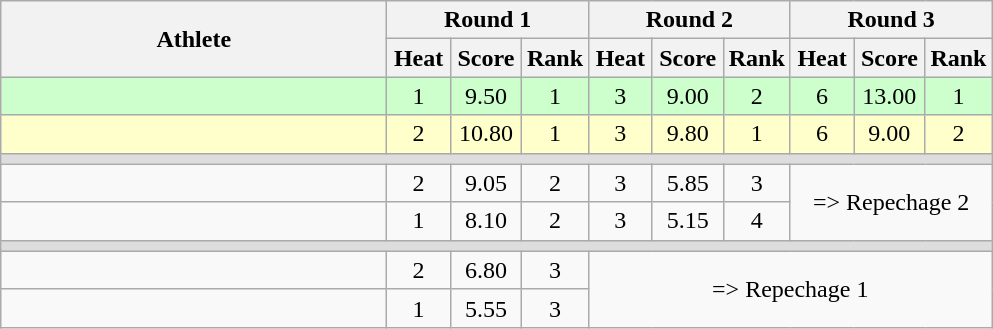<table class=wikitable style="text-align:center">
<tr>
<th rowspan=2 width=250>Athlete</th>
<th colspan=3>Round 1</th>
<th colspan=3>Round 2</th>
<th colspan=3>Round 3</th>
</tr>
<tr>
<th width=35>Heat</th>
<th width=40>Score</th>
<th width=35>Rank</th>
<th width=35>Heat</th>
<th width=40>Score</th>
<th width=35>Rank</th>
<th width=35>Heat</th>
<th width=40>Score</th>
<th width=35>Rank</th>
</tr>
<tr bgcolor="ccffcc">
<td align=left></td>
<td>1</td>
<td>9.50</td>
<td>1</td>
<td>3</td>
<td>9.00</td>
<td>2</td>
<td>6</td>
<td>13.00</td>
<td>1</td>
</tr>
<tr bgcolor="ffffcc">
<td align=left></td>
<td>2</td>
<td>10.80</td>
<td>1</td>
<td>3</td>
<td>9.80</td>
<td>1</td>
<td>6</td>
<td>9.00</td>
<td>2</td>
</tr>
<tr bgcolor=#DDDDDD>
<td colspan=10></td>
</tr>
<tr>
<td align=left></td>
<td>2</td>
<td>9.05</td>
<td>2</td>
<td>3</td>
<td>5.85</td>
<td>3</td>
<td rowspan=2 colspan=3>=> Repechage 2</td>
</tr>
<tr>
<td align=left></td>
<td>1</td>
<td>8.10</td>
<td>2</td>
<td>3</td>
<td>5.15</td>
<td>4</td>
</tr>
<tr bgcolor=#DDDDDD>
<td colspan=10></td>
</tr>
<tr>
<td align=left></td>
<td>2</td>
<td>6.80</td>
<td>3</td>
<td rowspan=2 colspan=6>=> Repechage 1</td>
</tr>
<tr>
<td align=left></td>
<td>1</td>
<td>5.55</td>
<td>3</td>
</tr>
</table>
